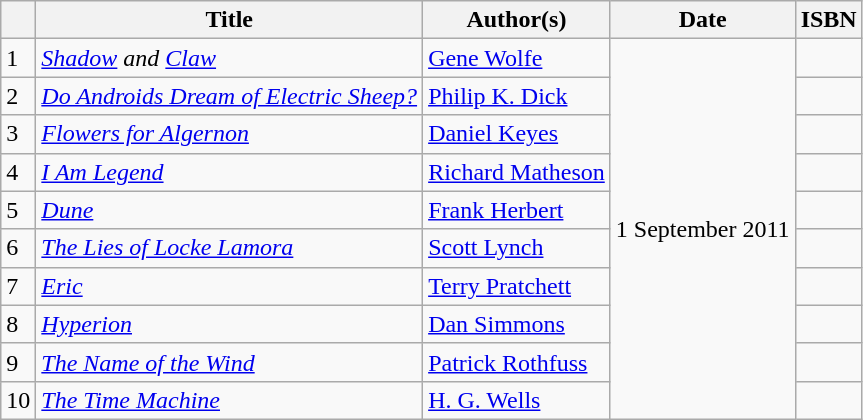<table class="wikitable nowraplinks">
<tr>
<th></th>
<th>Title</th>
<th>Author(s)</th>
<th>Date</th>
<th>ISBN</th>
</tr>
<tr>
<td>1</td>
<td><em><a href='#'>Shadow</a> and <a href='#'>Claw</a></em></td>
<td><a href='#'>Gene Wolfe</a></td>
<td rowspan="10">1 September 2011</td>
<td></td>
</tr>
<tr>
<td>2</td>
<td><em><a href='#'>Do Androids Dream of Electric Sheep?</a></em></td>
<td><a href='#'>Philip K. Dick</a></td>
<td></td>
</tr>
<tr>
<td>3</td>
<td><em><a href='#'>Flowers for Algernon</a></em></td>
<td><a href='#'>Daniel Keyes</a></td>
<td></td>
</tr>
<tr>
<td>4</td>
<td><em><a href='#'>I Am Legend</a></em></td>
<td><a href='#'>Richard Matheson</a></td>
<td></td>
</tr>
<tr>
<td>5</td>
<td><em><a href='#'>Dune</a></em></td>
<td><a href='#'>Frank Herbert</a></td>
<td></td>
</tr>
<tr>
<td>6</td>
<td><em><a href='#'>The Lies of Locke Lamora</a></em></td>
<td><a href='#'>Scott Lynch</a></td>
<td></td>
</tr>
<tr>
<td>7</td>
<td><em><a href='#'>Eric</a></em></td>
<td><a href='#'>Terry Pratchett</a></td>
<td></td>
</tr>
<tr>
<td>8</td>
<td><em><a href='#'>Hyperion</a></em></td>
<td><a href='#'>Dan Simmons</a></td>
<td></td>
</tr>
<tr>
<td>9</td>
<td><em><a href='#'>The Name of the Wind</a></em></td>
<td><a href='#'>Patrick Rothfuss</a></td>
<td></td>
</tr>
<tr>
<td>10</td>
<td><em><a href='#'>The Time Machine</a></em></td>
<td><a href='#'>H. G. Wells</a></td>
<td></td>
</tr>
</table>
